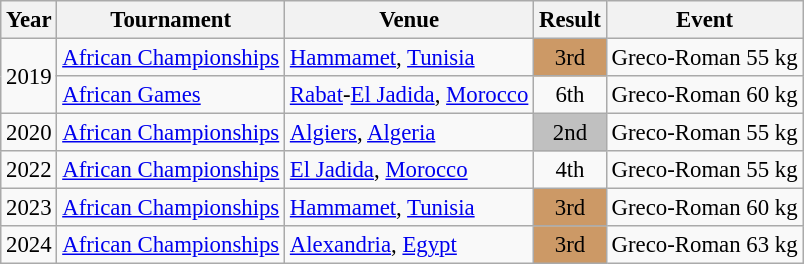<table class="wikitable" style="font-size:95%;">
<tr>
<th>Year</th>
<th>Tournament</th>
<th>Venue</th>
<th>Result</th>
<th>Event</th>
</tr>
<tr>
<td rowspan=2>2019</td>
<td><a href='#'>African Championships</a></td>
<td><a href='#'>Hammamet</a>, <a href='#'>Tunisia</a></td>
<td align="center" bgcolor=cc9966>3rd</td>
<td>Greco-Roman 55 kg</td>
</tr>
<tr>
<td><a href='#'>African Games</a></td>
<td><a href='#'>Rabat</a>-<a href='#'>El Jadida</a>, <a href='#'>Morocco</a></td>
<td align="center">6th</td>
<td>Greco-Roman 60 kg</td>
</tr>
<tr>
<td>2020</td>
<td><a href='#'>African Championships</a></td>
<td><a href='#'>Algiers</a>, <a href='#'>Algeria</a></td>
<td align="center" bgcolor=silver>2nd</td>
<td>Greco-Roman 55 kg</td>
</tr>
<tr>
<td>2022</td>
<td><a href='#'>African Championships</a></td>
<td><a href='#'>El Jadida</a>, <a href='#'>Morocco</a></td>
<td align="center">4th</td>
<td>Greco-Roman 55 kg</td>
</tr>
<tr>
<td>2023</td>
<td><a href='#'>African Championships</a></td>
<td><a href='#'>Hammamet</a>, <a href='#'>Tunisia</a></td>
<td align="center" bgcolor="cc9966">3rd</td>
<td>Greco-Roman 60 kg</td>
</tr>
<tr>
<td>2024</td>
<td><a href='#'>African Championships</a></td>
<td><a href='#'>Alexandria</a>, <a href='#'>Egypt</a></td>
<td align="center" bgcolor="cc9966">3rd</td>
<td>Greco-Roman 63 kg</td>
</tr>
</table>
